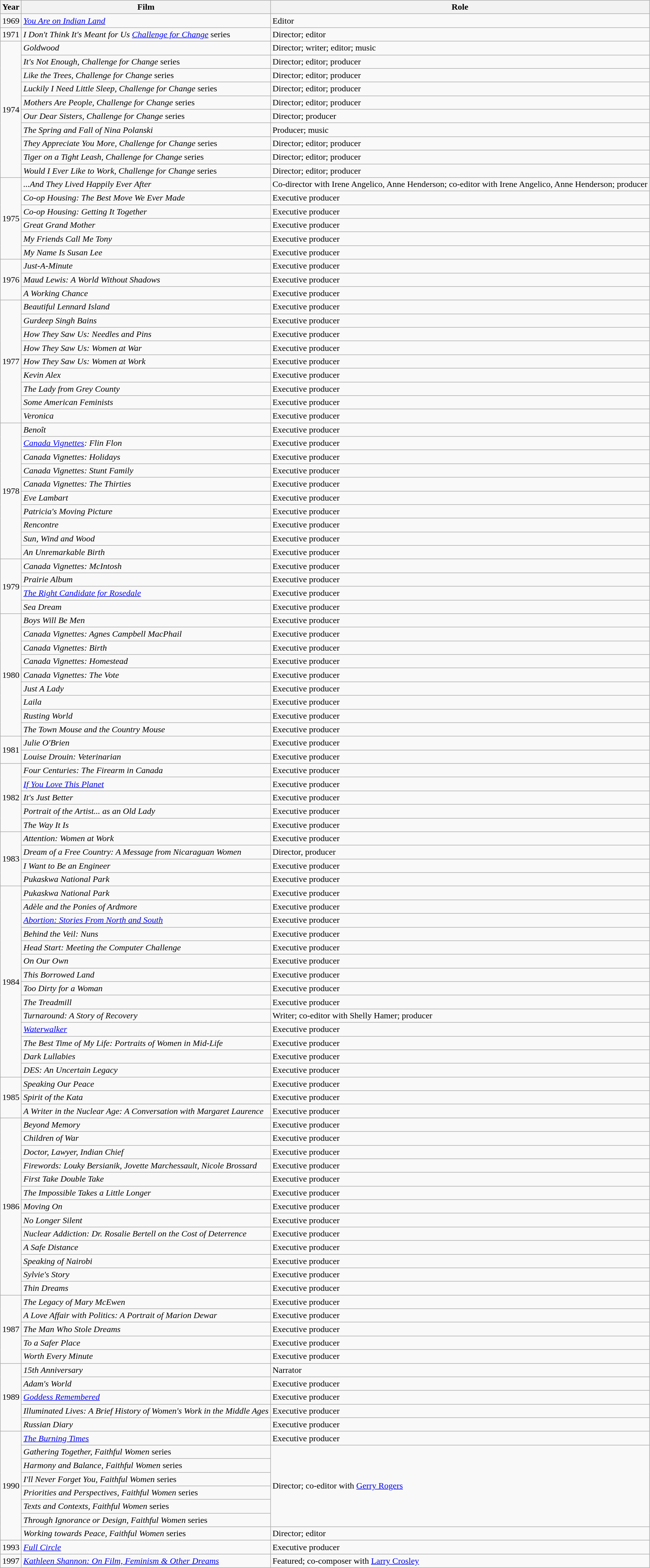<table class="wikitable sortable">
<tr>
<th>Year</th>
<th>Film</th>
<th>Role</th>
</tr>
<tr>
<td>1969</td>
<td><em><a href='#'>You Are on Indian Land</a></em></td>
<td>Editor</td>
</tr>
<tr>
<td>1971</td>
<td><em>I Don't Think It's Meant for Us</em> <em><a href='#'>Challenge for Change</a></em> series</td>
<td>Director; editor</td>
</tr>
<tr>
<td rowspan="10">1974</td>
<td><em>Goldwood</em></td>
<td>Director; writer; editor; music</td>
</tr>
<tr>
<td><em>It's Not Enough, Challenge for Change</em> series</td>
<td>Director; editor; producer</td>
</tr>
<tr>
<td><em>Like the Trees, Challenge for Change</em> series</td>
<td>Director; editor; producer</td>
</tr>
<tr>
<td><em>Luckily I Need Little Sleep, Challenge for Change</em> series</td>
<td>Director; editor; producer</td>
</tr>
<tr>
<td><em>Mothers Are People, Challenge for Change</em> series</td>
<td>Director; editor; producer</td>
</tr>
<tr>
<td><em>Our Dear Sisters, Challenge for Change</em> series</td>
<td>Director; producer</td>
</tr>
<tr>
<td><em>The Spring and Fall of Nina Polanski</em></td>
<td>Producer; music</td>
</tr>
<tr>
<td><em>They Appreciate You More, Challenge for Change</em> series</td>
<td>Director; editor; producer</td>
</tr>
<tr>
<td><em>Tiger on a Tight Leash, Challenge for Change</em> series</td>
<td>Director; editor; producer</td>
</tr>
<tr>
<td><em>Would I Ever Like to Work, Challenge for Change</em> series</td>
<td>Director; editor; producer</td>
</tr>
<tr>
<td rowspan="6">1975</td>
<td><em>...And They Lived Happily Ever After</em></td>
<td>Co-director with Irene Angelico, Anne Henderson; co-editor with Irene Angelico, Anne Henderson; producer</td>
</tr>
<tr>
<td><em>Co-op Housing: The Best Move We Ever Made</em></td>
<td>Executive producer</td>
</tr>
<tr>
<td><em>Co-op Housing: Getting It Together</em></td>
<td>Executive producer</td>
</tr>
<tr>
<td><em>Great Grand Mother</em></td>
<td>Executive producer</td>
</tr>
<tr>
<td><em>My Friends Call Me Tony</em></td>
<td>Executive producer</td>
</tr>
<tr>
<td><em>My Name Is Susan Lee</em></td>
<td>Executive producer</td>
</tr>
<tr>
<td rowspan="3">1976</td>
<td><em>Just-A-Minute</em></td>
<td>Executive producer</td>
</tr>
<tr>
<td><em>Maud Lewis: A World Without Shadows</em></td>
<td>Executive producer</td>
</tr>
<tr>
<td><em>A Working Chance</em></td>
<td>Executive producer</td>
</tr>
<tr>
<td rowspan="9">1977</td>
<td><em>Beautiful Lennard Island</em></td>
<td>Executive producer</td>
</tr>
<tr>
<td><em>Gurdeep Singh Bains</em></td>
<td>Executive producer</td>
</tr>
<tr>
<td><em>How They Saw Us: Needles and Pins</em></td>
<td>Executive producer</td>
</tr>
<tr>
<td><em>How They Saw Us: Women at War</em></td>
<td>Executive producer</td>
</tr>
<tr>
<td><em>How They Saw Us: Women at Work</em></td>
<td>Executive producer</td>
</tr>
<tr>
<td><em>Kevin Alex</em></td>
<td>Executive producer</td>
</tr>
<tr>
<td><em>The Lady from Grey County</em></td>
<td>Executive producer</td>
</tr>
<tr>
<td><em>Some American Feminists</em></td>
<td>Executive producer</td>
</tr>
<tr>
<td><em>Veronica</em></td>
<td>Executive producer</td>
</tr>
<tr>
<td rowspan="10">1978</td>
<td><em>Benoît</em></td>
<td>Executive producer</td>
</tr>
<tr>
<td><em><a href='#'>Canada Vignettes</a>: Flin Flon</em></td>
<td>Executive producer</td>
</tr>
<tr>
<td><em>Canada Vignettes: Holidays</em></td>
<td>Executive producer</td>
</tr>
<tr>
<td><em>Canada Vignettes: Stunt Family</em></td>
<td>Executive producer</td>
</tr>
<tr>
<td><em>Canada Vignettes: The Thirties</em></td>
<td>Executive producer</td>
</tr>
<tr>
<td><em>Eve Lambart</em></td>
<td>Executive producer</td>
</tr>
<tr>
<td><em>Patricia's Moving Picture</em></td>
<td>Executive producer</td>
</tr>
<tr>
<td><em>Rencontre</em></td>
<td>Executive producer</td>
</tr>
<tr>
<td><em>Sun, Wind and Wood</em></td>
<td>Executive producer</td>
</tr>
<tr>
<td><em>An Unremarkable Birth</em></td>
<td>Executive producer</td>
</tr>
<tr>
<td rowspan="4">1979</td>
<td><em>Canada Vignettes: McIntosh</em></td>
<td>Executive producer</td>
</tr>
<tr>
<td><em>Prairie Album</em></td>
<td>Executive producer</td>
</tr>
<tr>
<td><em><a href='#'>The Right Candidate for Rosedale</a></em></td>
<td>Executive producer</td>
</tr>
<tr>
<td><em>Sea Dream</em></td>
<td>Executive producer</td>
</tr>
<tr>
<td rowspan="9">1980</td>
<td><em>Boys Will Be Men</em></td>
<td>Executive producer</td>
</tr>
<tr>
<td><em>Canada Vignettes: Agnes Campbell MacPhail</em></td>
<td>Executive producer</td>
</tr>
<tr>
<td><em>Canada Vignettes: Birth</em></td>
<td>Executive producer</td>
</tr>
<tr>
<td><em>Canada Vignettes: Homestead</em></td>
<td>Executive producer</td>
</tr>
<tr>
<td><em>Canada Vignettes: The Vote</em></td>
<td>Executive producer</td>
</tr>
<tr>
<td><em>Just A Lady</em></td>
<td>Executive producer</td>
</tr>
<tr>
<td><em>Laila</em></td>
<td>Executive producer</td>
</tr>
<tr>
<td><em>Rusting World</em></td>
<td>Executive producer</td>
</tr>
<tr>
<td><em>The Town Mouse and the Country Mouse</em></td>
<td>Executive producer</td>
</tr>
<tr>
<td rowspan="2">1981</td>
<td><em>Julie O'Brien</em></td>
<td>Executive producer</td>
</tr>
<tr>
<td><em>Louise Drouin: Veterinarian</em></td>
<td>Executive producer</td>
</tr>
<tr>
<td rowspan="5">1982</td>
<td><em>Four Centuries: The Firearm in Canada</em></td>
<td>Executive producer</td>
</tr>
<tr>
<td><em><a href='#'>If You Love This Planet</a></em></td>
<td>Executive producer</td>
</tr>
<tr>
<td><em>It's Just Better</em></td>
<td>Executive producer</td>
</tr>
<tr>
<td><em>Portrait of the Artist... as an Old Lady</em></td>
<td>Executive producer</td>
</tr>
<tr>
<td><em>The Way It Is</em></td>
<td>Executive producer</td>
</tr>
<tr>
<td rowspan="4">1983</td>
<td><em>Attention: Women at Work</em></td>
<td>Executive producer</td>
</tr>
<tr>
<td><em>Dream of a Free Country: A Message from Nicaraguan Women</em></td>
<td>Director, producer</td>
</tr>
<tr>
<td><em>I Want to Be an Engineer</em></td>
<td>Executive producer</td>
</tr>
<tr>
<td><em>Pukaskwa National Park</em></td>
<td>Executive producer</td>
</tr>
<tr>
<td rowspan="14">1984</td>
<td><em>Pukaskwa National Park</em></td>
<td>Executive producer</td>
</tr>
<tr>
<td><em>Adèle and the Ponies of Ardmore</em></td>
<td>Executive producer</td>
</tr>
<tr>
<td><em><a href='#'>Abortion: Stories From North and South</a></em></td>
<td>Executive producer</td>
</tr>
<tr>
<td><em>Behind the Veil: Nuns</em></td>
<td>Executive producer</td>
</tr>
<tr>
<td><em>Head Start: Meeting the Computer Challenge</em></td>
<td>Executive producer</td>
</tr>
<tr>
<td><em>On Our Own</em></td>
<td>Executive producer</td>
</tr>
<tr>
<td><em>This Borrowed Land</em></td>
<td>Executive producer</td>
</tr>
<tr>
<td><em>Too Dirty for a Woman</em></td>
<td>Executive producer</td>
</tr>
<tr>
<td><em>The Treadmill</em></td>
<td>Executive producer</td>
</tr>
<tr>
<td><em>Turnaround: A Story of Recovery</em></td>
<td>Writer; co-editor with Shelly Hamer; producer</td>
</tr>
<tr>
<td><em><a href='#'>Waterwalker</a></em></td>
<td>Executive producer</td>
</tr>
<tr>
<td><em>The Best Time of My Life: Portraits of Women in Mid-Life</em></td>
<td>Executive producer</td>
</tr>
<tr>
<td><em>Dark Lullabies</em></td>
<td>Executive producer</td>
</tr>
<tr>
<td><em>DES: An Uncertain Legacy</em></td>
<td>Executive producer</td>
</tr>
<tr>
<td rowspan="3">1985</td>
<td><em>Speaking Our Peace</em></td>
<td>Executive producer</td>
</tr>
<tr>
<td><em>Spirit of the Kata</em></td>
<td>Executive producer</td>
</tr>
<tr>
<td><em>A Writer in the Nuclear Age: A Conversation with Margaret Laurence</em></td>
<td>Executive producer</td>
</tr>
<tr>
<td rowspan="13">1986</td>
<td><em>Beyond Memory</em></td>
<td>Executive producer</td>
</tr>
<tr>
<td><em>Children of War</em></td>
<td>Executive producer</td>
</tr>
<tr>
<td><em>Doctor, Lawyer, Indian Chief</em></td>
<td>Executive producer</td>
</tr>
<tr>
<td><em>Firewords: Louky Bersianik, Jovette Marchessault, Nicole Brossard</em></td>
<td>Executive producer</td>
</tr>
<tr>
<td><em>First Take Double Take</em></td>
<td>Executive producer</td>
</tr>
<tr>
<td><em>The Impossible Takes a Little Longer</em></td>
<td>Executive producer</td>
</tr>
<tr>
<td><em>Moving On</em></td>
<td>Executive producer</td>
</tr>
<tr>
<td><em>No Longer Silent</em></td>
<td>Executive producer</td>
</tr>
<tr>
<td><em>Nuclear Addiction: Dr. Rosalie Bertell on the Cost of Deterrence</em></td>
<td>Executive producer</td>
</tr>
<tr>
<td><em>A Safe Distance</em></td>
<td>Executive producer</td>
</tr>
<tr>
<td><em>Speaking of Nairobi</em></td>
<td>Executive producer</td>
</tr>
<tr>
<td><em>Sylvie's Story</em></td>
<td>Executive producer</td>
</tr>
<tr>
<td><em>Thin Dreams</em></td>
<td>Executive producer</td>
</tr>
<tr>
<td rowspan="5">1987</td>
<td><em>The Legacy of Mary McEwen</em></td>
<td>Executive producer</td>
</tr>
<tr>
<td><em>A Love Affair with Politics: A Portrait of Marion Dewar</em></td>
<td>Executive producer</td>
</tr>
<tr>
<td><em>The Man Who Stole Dreams</em></td>
<td>Executive producer</td>
</tr>
<tr>
<td><em>To a Safer Place</em></td>
<td>Executive producer</td>
</tr>
<tr>
<td><em>Worth Every Minute</em></td>
<td>Executive producer</td>
</tr>
<tr>
<td rowspan="5">1989</td>
<td><em>15th Anniversary</em></td>
<td>Narrator</td>
</tr>
<tr>
<td><em>Adam's World</em></td>
<td>Executive producer</td>
</tr>
<tr>
<td><em><a href='#'>Goddess Remembered</a></em></td>
<td>Executive producer</td>
</tr>
<tr>
<td><em>Illuminated Lives: A Brief History of Women's Work in the Middle Ages</em></td>
<td>Executive producer</td>
</tr>
<tr>
<td><em>Russian Diary</em></td>
<td>Executive producer</td>
</tr>
<tr>
<td rowspan="8">1990</td>
<td><em><a href='#'>The Burning Times</a></em></td>
<td>Executive producer</td>
</tr>
<tr>
<td><em>Gathering Together, Faithful Women </em>series</td>
<td rowspan="6">Director; co-editor with <a href='#'>Gerry Rogers</a></td>
</tr>
<tr>
<td><em>Harmony and Balance, Faithful Women</em> series</td>
</tr>
<tr>
<td><em>I'll Never Forget You, Faithful Women</em> series</td>
</tr>
<tr>
<td><em>Priorities and Perspectives, Faithful Women</em> series</td>
</tr>
<tr>
<td><em>Texts and Contexts, Faithful Women</em> series</td>
</tr>
<tr>
<td><em>Through Ignorance or Design, Faithful Women</em> series</td>
</tr>
<tr>
<td><em>Working towards Peace, Faithful Women</em> series</td>
<td>Director; editor</td>
</tr>
<tr>
<td>1993</td>
<td><em><a href='#'>Full Circle</a></em></td>
<td>Executive producer</td>
</tr>
<tr>
<td>1997</td>
<td><em><a href='#'>Kathleen Shannon: On Film, Feminism & Other Dreams</a></em></td>
<td>Featured; co-composer with <a href='#'>Larry Crosley</a></td>
</tr>
</table>
